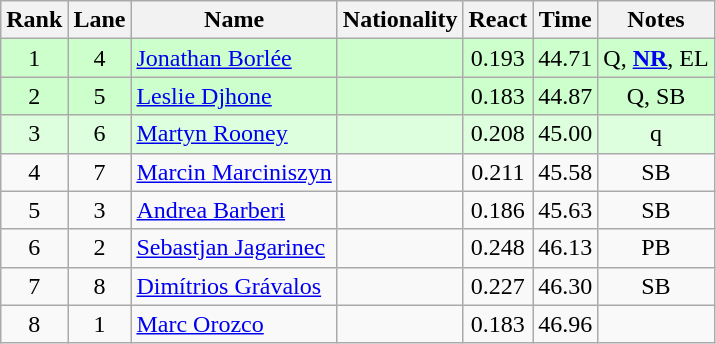<table class="wikitable sortable" style="text-align:center">
<tr>
<th>Rank</th>
<th>Lane</th>
<th>Name</th>
<th>Nationality</th>
<th>React</th>
<th>Time</th>
<th>Notes</th>
</tr>
<tr bgcolor=ccffcc>
<td>1</td>
<td>4</td>
<td align="left"><a href='#'>Jonathan Borlée</a></td>
<td align=left></td>
<td>0.193</td>
<td>44.71</td>
<td>Q, <strong><a href='#'>NR</a></strong>, EL</td>
</tr>
<tr bgcolor=ccffcc>
<td>2</td>
<td>5</td>
<td align="left"><a href='#'>Leslie Djhone</a></td>
<td align=left></td>
<td>0.183</td>
<td>44.87</td>
<td>Q, SB</td>
</tr>
<tr bgcolor=ddffdd>
<td>3</td>
<td>6</td>
<td align="left"><a href='#'>Martyn Rooney</a></td>
<td align=left></td>
<td>0.208</td>
<td>45.00</td>
<td>q</td>
</tr>
<tr>
<td>4</td>
<td>7</td>
<td align="left"><a href='#'>Marcin Marciniszyn</a></td>
<td align=left></td>
<td>0.211</td>
<td>45.58</td>
<td>SB</td>
</tr>
<tr>
<td>5</td>
<td>3</td>
<td align="left"><a href='#'>Andrea Barberi</a></td>
<td align=left></td>
<td>0.186</td>
<td>45.63</td>
<td>SB</td>
</tr>
<tr>
<td>6</td>
<td>2</td>
<td align="left"><a href='#'>Sebastjan Jagarinec</a></td>
<td align=left></td>
<td>0.248</td>
<td>46.13</td>
<td>PB</td>
</tr>
<tr>
<td>7</td>
<td>8</td>
<td align="left"><a href='#'>Dimítrios Grávalos</a></td>
<td align=left></td>
<td>0.227</td>
<td>46.30</td>
<td>SB</td>
</tr>
<tr>
<td>8</td>
<td>1</td>
<td align="left"><a href='#'>Marc Orozco</a></td>
<td align=left></td>
<td>0.183</td>
<td>46.96</td>
<td></td>
</tr>
</table>
